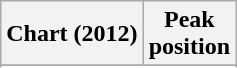<table class="wikitable plainrowheaders">
<tr>
<th scope="col">Chart (2012)</th>
<th scope="col">Peak<br>position</th>
</tr>
<tr>
</tr>
<tr>
</tr>
</table>
